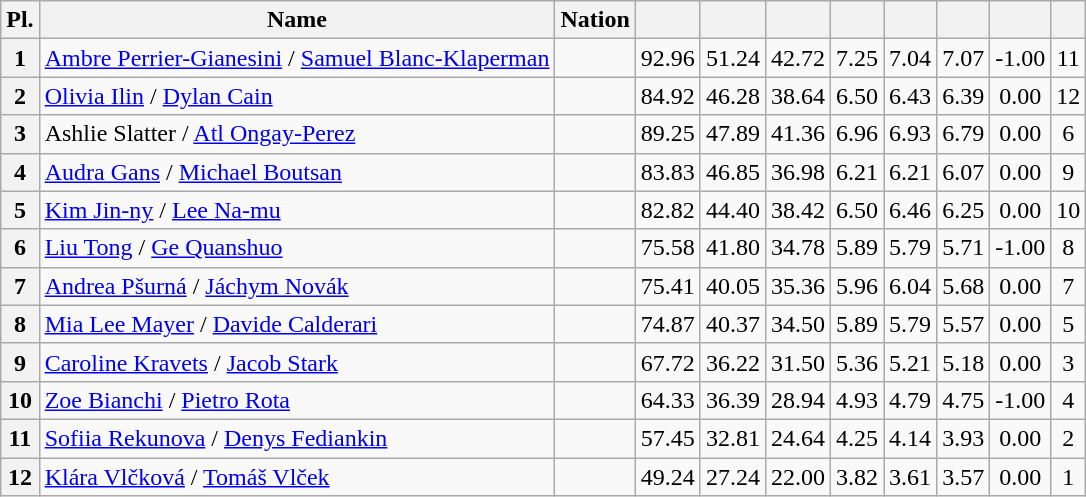<table class="wikitable sortable" style="text-align:center">
<tr>
<th>Pl.</th>
<th>Name</th>
<th>Nation</th>
<th></th>
<th></th>
<th></th>
<th></th>
<th></th>
<th></th>
<th></th>
<th></th>
</tr>
<tr>
<th>1</th>
<td align=left><a href='#'>Ambre Perrier-Gianesini</a> / <a href='#'>Samuel Blanc-Klaperman</a></td>
<td align=left></td>
<td>92.96</td>
<td>51.24</td>
<td>42.72</td>
<td>7.25</td>
<td>7.04</td>
<td>7.07</td>
<td>-1.00</td>
<td>11</td>
</tr>
<tr>
<th>2</th>
<td align=left><a href='#'>Olivia Ilin</a> / <a href='#'>Dylan Cain</a></td>
<td align=left></td>
<td>84.92</td>
<td>46.28</td>
<td>38.64</td>
<td>6.50</td>
<td>6.43</td>
<td>6.39</td>
<td>0.00</td>
<td>12</td>
</tr>
<tr>
<th>3</th>
<td align=left>Ashlie Slatter / <a href='#'>Atl Ongay-Perez</a></td>
<td align=left></td>
<td>89.25</td>
<td>47.89</td>
<td>41.36</td>
<td>6.96</td>
<td>6.93</td>
<td>6.79</td>
<td>0.00</td>
<td>6</td>
</tr>
<tr>
<th>4</th>
<td align=left><a href='#'>Audra Gans</a> / <a href='#'>Michael Boutsan</a></td>
<td align=left></td>
<td>83.83</td>
<td>46.85</td>
<td>36.98</td>
<td>6.21</td>
<td>6.21</td>
<td>6.07</td>
<td>0.00</td>
<td>9</td>
</tr>
<tr>
<th>5</th>
<td align=left><a href='#'>Kim Jin-ny</a> / <a href='#'>Lee Na-mu</a></td>
<td align=left></td>
<td>82.82</td>
<td>44.40</td>
<td>38.42</td>
<td>6.50</td>
<td>6.46</td>
<td>6.25</td>
<td>0.00</td>
<td>10</td>
</tr>
<tr>
<th>6</th>
<td align=left><a href='#'>Liu Tong</a> / <a href='#'>Ge Quanshuo</a></td>
<td align=left></td>
<td>75.58</td>
<td>41.80</td>
<td>34.78</td>
<td>5.89</td>
<td>5.79</td>
<td>5.71</td>
<td>-1.00</td>
<td>8</td>
</tr>
<tr>
<th>7</th>
<td align=left><a href='#'>Andrea Pšurná</a> / <a href='#'>Jáchym Novák</a></td>
<td align=left></td>
<td>75.41</td>
<td>40.05</td>
<td>35.36</td>
<td>5.96</td>
<td>6.04</td>
<td>5.68</td>
<td>0.00</td>
<td>7</td>
</tr>
<tr>
<th>8</th>
<td align=left><a href='#'>Mia Lee Mayer</a> / <a href='#'>Davide Calderari</a></td>
<td align=left></td>
<td>74.87</td>
<td>40.37</td>
<td>34.50</td>
<td>5.89</td>
<td>5.79</td>
<td>5.57</td>
<td>0.00</td>
<td>5</td>
</tr>
<tr>
<th>9</th>
<td align=left><a href='#'>Caroline Kravets</a> / <a href='#'>Jacob Stark</a></td>
<td align=left></td>
<td>67.72</td>
<td>36.22</td>
<td>31.50</td>
<td>5.36</td>
<td>5.21</td>
<td>5.18</td>
<td>0.00</td>
<td>3</td>
</tr>
<tr>
<th>10</th>
<td align=left><a href='#'>Zoe Bianchi</a> / <a href='#'>Pietro Rota</a></td>
<td align=left></td>
<td>64.33</td>
<td>36.39</td>
<td>28.94</td>
<td>4.93</td>
<td>4.79</td>
<td>4.75</td>
<td>-1.00</td>
<td>4</td>
</tr>
<tr>
<th>11</th>
<td align=left><a href='#'>Sofiia Rekunova</a> / <a href='#'>Denys Fediankin</a></td>
<td align=left></td>
<td>57.45</td>
<td>32.81</td>
<td>24.64</td>
<td>4.25</td>
<td>4.14</td>
<td>3.93</td>
<td>0.00</td>
<td>2</td>
</tr>
<tr>
<th>12</th>
<td align=left><a href='#'>Klára Vlčková</a> / <a href='#'>Tomáš Vlček</a></td>
<td align=left></td>
<td>49.24</td>
<td>27.24</td>
<td>22.00</td>
<td>3.82</td>
<td>3.61</td>
<td>3.57</td>
<td>0.00</td>
<td>1</td>
</tr>
</table>
